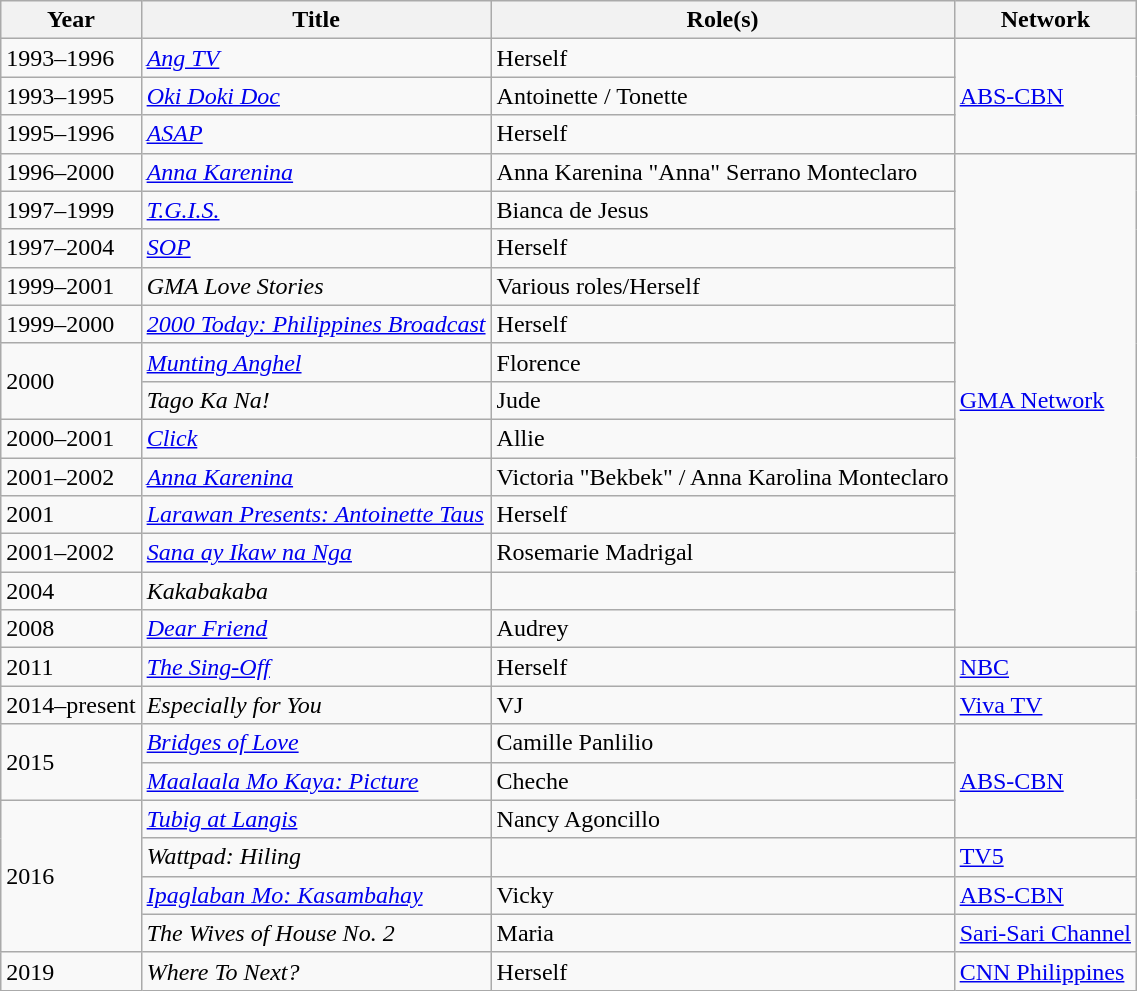<table class="wikitable sortable">
<tr>
<th>Year</th>
<th>Title</th>
<th>Role(s)</th>
<th>Network</th>
</tr>
<tr>
<td>1993–1996</td>
<td><em><a href='#'>Ang TV</a></em></td>
<td>Herself</td>
<td rowspan="3"><a href='#'>ABS-CBN</a></td>
</tr>
<tr>
<td>1993–1995</td>
<td><em><a href='#'>Oki Doki Doc</a></em></td>
<td>Antoinette / Tonette</td>
</tr>
<tr>
<td>1995–1996</td>
<td><em><a href='#'>ASAP</a></em></td>
<td>Herself</td>
</tr>
<tr>
<td>1996–2000</td>
<td><em><a href='#'>Anna Karenina</a></em></td>
<td>Anna Karenina "Anna" Serrano Monteclaro</td>
<td rowspan="13"><a href='#'>GMA Network</a></td>
</tr>
<tr>
<td>1997–1999</td>
<td><em><a href='#'>T.G.I.S.</a></em></td>
<td>Bianca de Jesus</td>
</tr>
<tr>
<td>1997–2004</td>
<td><em><a href='#'>SOP</a></em></td>
<td>Herself</td>
</tr>
<tr>
<td>1999–2001</td>
<td><em>GMA Love Stories</em></td>
<td>Various roles/Herself</td>
</tr>
<tr>
<td>1999–2000</td>
<td><em><a href='#'>2000 Today: Philippines Broadcast</a></em></td>
<td>Herself</td>
</tr>
<tr>
<td rowspan="2">2000</td>
<td><em><a href='#'>Munting Anghel</a></em></td>
<td>Florence</td>
</tr>
<tr>
<td><em>Tago Ka Na!</em></td>
<td>Jude</td>
</tr>
<tr>
<td>2000–2001</td>
<td><em><a href='#'>Click</a></em></td>
<td>Allie</td>
</tr>
<tr>
<td>2001–2002</td>
<td><em><a href='#'>Anna Karenina</a></em></td>
<td>Victoria "Bekbek" / Anna Karolina Monteclaro</td>
</tr>
<tr>
<td>2001</td>
<td><em><a href='#'>Larawan Presents: Antoinette Taus</a></em></td>
<td>Herself</td>
</tr>
<tr>
<td>2001–2002</td>
<td><em><a href='#'>Sana ay Ikaw na Nga</a></em></td>
<td>Rosemarie Madrigal</td>
</tr>
<tr>
<td>2004</td>
<td><em>Kakabakaba</em></td>
</tr>
<tr>
<td>2008</td>
<td><em><a href='#'>Dear Friend</a></em></td>
<td>Audrey</td>
</tr>
<tr>
<td>2011</td>
<td><em><a href='#'>The Sing-Off</a></em></td>
<td>Herself</td>
<td><a href='#'>NBC</a></td>
</tr>
<tr>
<td>2014–present</td>
<td><em>Especially for You</em></td>
<td>VJ</td>
<td><a href='#'>Viva TV</a></td>
</tr>
<tr>
<td rowspan="2">2015</td>
<td><em><a href='#'>Bridges of Love</a></em></td>
<td>Camille Panlilio</td>
<td rowspan="3"><a href='#'>ABS-CBN</a></td>
</tr>
<tr>
<td><em><a href='#'>Maalaala Mo Kaya: Picture</a></em></td>
<td>Cheche</td>
</tr>
<tr>
<td rowspan="4">2016</td>
<td><em><a href='#'>Tubig at Langis</a></em></td>
<td>Nancy Agoncillo</td>
</tr>
<tr>
<td><em>Wattpad: Hiling</em></td>
<td></td>
<td><a href='#'>TV5</a></td>
</tr>
<tr>
<td><em><a href='#'>Ipaglaban Mo: Kasambahay</a></em></td>
<td>Vicky</td>
<td><a href='#'>ABS-CBN</a></td>
</tr>
<tr>
<td><em>The Wives of House No. 2</em></td>
<td>Maria</td>
<td><a href='#'>Sari-Sari Channel</a></td>
</tr>
<tr>
<td>2019</td>
<td><em>Where To Next?</em></td>
<td>Herself</td>
<td><a href='#'>CNN Philippines</a></td>
</tr>
</table>
